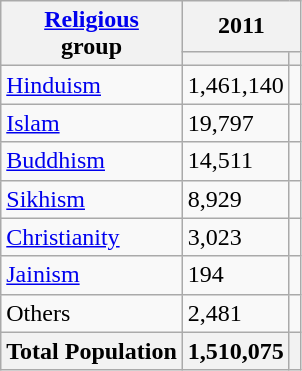<table class="wikitable sortable">
<tr>
<th rowspan="2"><a href='#'>Religious</a><br>group</th>
<th colspan="2">2011</th>
</tr>
<tr>
<th><a href='#'></a></th>
<th></th>
</tr>
<tr>
<td><a href='#'>Hinduism</a> </td>
<td>1,461,140</td>
<td></td>
</tr>
<tr>
<td><a href='#'>Islam</a> </td>
<td>19,797</td>
<td></td>
</tr>
<tr>
<td><a href='#'>Buddhism</a> </td>
<td>14,511</td>
<td></td>
</tr>
<tr>
<td><a href='#'>Sikhism</a> </td>
<td>8,929</td>
<td></td>
</tr>
<tr>
<td><a href='#'>Christianity</a> </td>
<td>3,023</td>
<td></td>
</tr>
<tr>
<td><a href='#'>Jainism</a> </td>
<td>194</td>
<td></td>
</tr>
<tr>
<td>Others</td>
<td>2,481</td>
<td></td>
</tr>
<tr>
<th>Total Population</th>
<th>1,510,075</th>
<th></th>
</tr>
</table>
